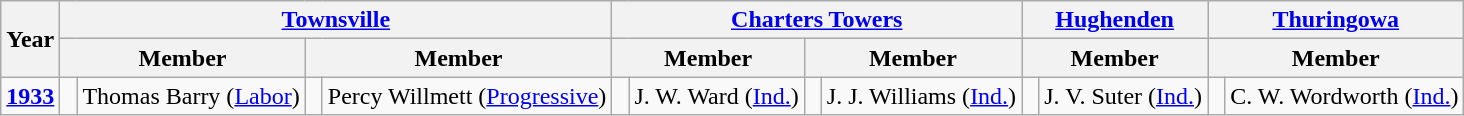<table class="wikitable">
<tr>
<th rowspan="2">Year</th>
<th style="color:crimson"; colspan="4"><a href='#'>Townsville</a></th>
<th style="color:crimson"; colspan="4"><a href='#'>Charters Towers</a></th>
<th style="color:crimson"; colspan="2"><a href='#'>Hughenden</a></th>
<th style="color:crimson"; colspan="2"><a href='#'>Thuringowa</a></th>
</tr>
<tr>
<th colspan="2">Member</th>
<th colspan="2">Member</th>
<th colspan="2">Member</th>
<th colspan="2">Member</th>
<th colspan="2">Member</th>
<th colspan="2">Member</th>
</tr>
<tr>
<td><strong><a href='#'>1933</a></strong></td>
<td rowspan="1" width="1px" > </td>
<td rowspan="1"; align="center">Thomas Barry (<a href='#'>Labor</a>)</td>
<td rowspan="1" width="1px" > </td>
<td rowspan="1"; align="center">Percy Willmett (<a href='#'>Progressive</a>)</td>
<td rowspan="1" width="1px" > </td>
<td rowspan="1"; align="center">J. W. Ward (<a href='#'>Ind.</a>)</td>
<td rowspan="1" width="1px" > </td>
<td rowspan="1"; align="center">J. J. Williams (<a href='#'>Ind.</a>)</td>
<td rowspan="1" width="1px" > </td>
<td rowspan="1"; align="center">J. V. Suter (<a href='#'>Ind.</a>)</td>
<td rowspan="1" width="1px" > </td>
<td rowspan="1"; align="center">C. W. Wordworth (<a href='#'>Ind.</a>)</td>
</tr>
</table>
